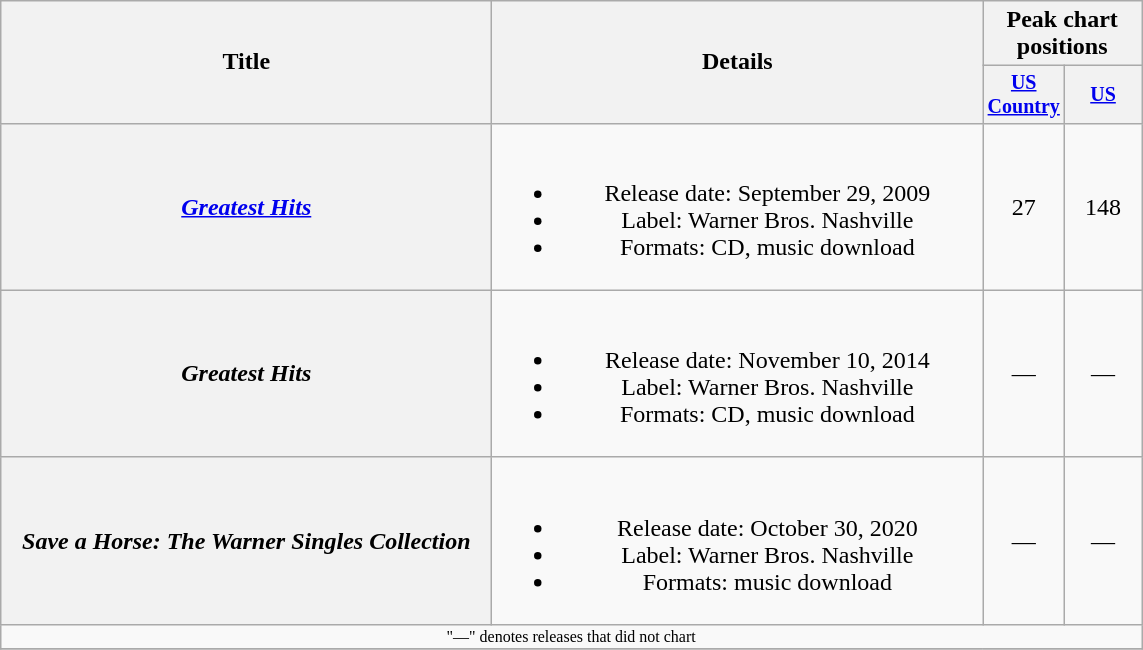<table class="wikitable plainrowheaders" style="text-align:center;">
<tr>
<th rowspan="2" style="width:20em;">Title</th>
<th rowspan="2" style="width:20em;">Details</th>
<th colspan="2">Peak chart<br>positions</th>
</tr>
<tr style="font-size:smaller;">
<th width="45"><a href='#'>US Country</a><br></th>
<th width="45"><a href='#'>US</a><br></th>
</tr>
<tr>
<th scope="row"><em><a href='#'>Greatest Hits</a></em></th>
<td><br><ul><li>Release date: September 29, 2009</li><li>Label: Warner Bros. Nashville</li><li>Formats: CD, music download</li></ul></td>
<td>27</td>
<td>148</td>
</tr>
<tr>
<th scope="row"><em>Greatest Hits</em></th>
<td><br><ul><li>Release date: November 10, 2014</li><li>Label: Warner Bros. Nashville</li><li>Formats: CD, music download</li></ul></td>
<td>—</td>
<td>—</td>
</tr>
<tr>
<th scope="row"><em>Save a Horse: The Warner Singles Collection</em></th>
<td><br><ul><li>Release date: October 30, 2020</li><li>Label: Warner Bros. Nashville</li><li>Formats: music download</li></ul></td>
<td>—</td>
<td>—</td>
</tr>
<tr>
<td colspan="4" style="font-size:8pt">"—" denotes releases that did not chart</td>
</tr>
<tr>
</tr>
</table>
